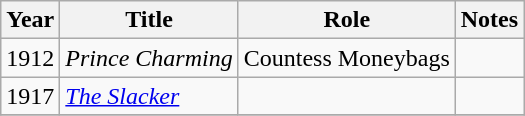<table class="wikitable sortable">
<tr>
<th>Year</th>
<th>Title</th>
<th>Role</th>
<th class="unsortable">Notes</th>
</tr>
<tr>
<td>1912</td>
<td><em>Prince Charming</em></td>
<td>Countess Moneybags</td>
<td></td>
</tr>
<tr>
<td>1917</td>
<td><em><a href='#'>The Slacker</a></em></td>
<td></td>
<td></td>
</tr>
<tr>
</tr>
</table>
